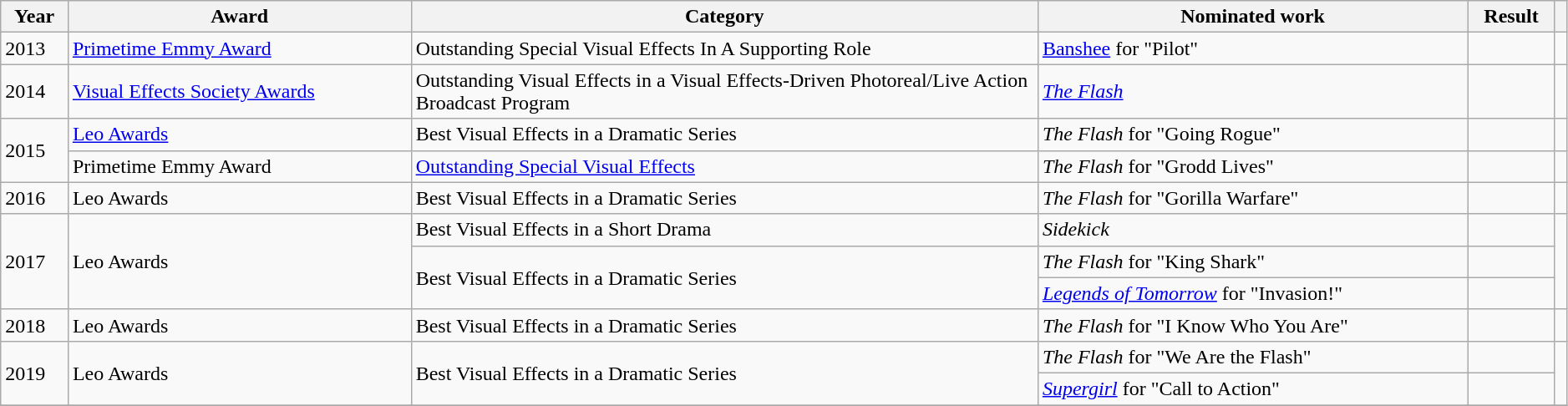<table class="wikitable sortable plainrowheaders"  style="width:99%;">
<tr>
<th>Year</th>
<th>Award</th>
<th style="width:40%;" scope="col">Category</th>
<th>Nominated work</th>
<th>Result</th>
<th class="unsortable"></th>
</tr>
<tr>
<td>2013</td>
<td><a href='#'>Primetime Emmy Award</a></td>
<td>Outstanding Special Visual Effects In A Supporting Role</td>
<td><a href='#'>Banshee</a> for "Pilot"</td>
<td></td>
<td></td>
</tr>
<tr>
<td>2014</td>
<td><a href='#'>Visual Effects Society Awards</a></td>
<td>Outstanding Visual Effects in a Visual Effects-Driven Photoreal/Live Action Broadcast Program</td>
<td><em><a href='#'>The Flash</a></em></td>
<td></td>
<td></td>
</tr>
<tr>
<td rowspan="2">2015</td>
<td><a href='#'>Leo Awards</a></td>
<td>Best Visual Effects in a Dramatic Series</td>
<td><em>The Flash</em> for "Going Rogue"</td>
<td></td>
<td></td>
</tr>
<tr>
<td 67th Primetime Creative Arts Emmy Awards>Primetime Emmy Award</td>
<td><a href='#'>Outstanding Special Visual Effects</a></td>
<td><em>The Flash</em> for "Grodd Lives"</td>
<td></td>
<td></td>
</tr>
<tr>
<td rowspan="1">2016</td>
<td>Leo Awards</td>
<td>Best Visual Effects in a Dramatic Series</td>
<td><em>The Flash</em> for "Gorilla Warfare"</td>
<td></td>
<td></td>
</tr>
<tr>
<td rowspan="3">2017</td>
<td rowspan="3">Leo Awards</td>
<td>Best Visual Effects in a Short Drama</td>
<td><em>Sidekick</em></td>
<td></td>
<td rowspan="3"></td>
</tr>
<tr>
<td rowspan="2">Best Visual Effects in a Dramatic Series</td>
<td><em>The Flash</em> for "King Shark"</td>
<td></td>
</tr>
<tr>
<td><em><a href='#'>Legends of Tomorrow</a></em> for "Invasion!"</td>
<td></td>
</tr>
<tr>
<td rowspan="1">2018</td>
<td>Leo Awards</td>
<td>Best Visual Effects in a Dramatic Series</td>
<td><em>The Flash</em> for "I Know Who You Are"</td>
<td></td>
<td></td>
</tr>
<tr>
<td rowspan="2">2019</td>
<td rowspan="2">Leo Awards</td>
<td rowspan="2">Best Visual Effects in a Dramatic Series</td>
<td><em>The Flash</em> for "We Are the Flash"</td>
<td></td>
<td rowspan="2"></td>
</tr>
<tr>
<td><em><a href='#'>Supergirl</a></em> for "Call to Action"</td>
<td></td>
</tr>
<tr>
</tr>
</table>
